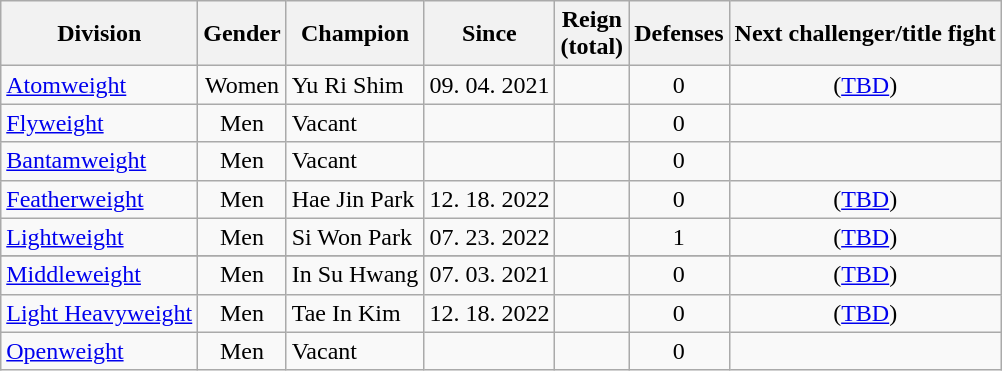<table class="wikitable">
<tr>
<th>Division</th>
<th>Gender</th>
<th>Champion</th>
<th>Since</th>
<th>Reign<br>(total)</th>
<th>Defenses</th>
<th>Next challenger/title fight</th>
</tr>
<tr>
<td><a href='#'>Atomweight</a></td>
<td style="text-align:center;">Women</td>
<td> Yu Ri Shim</td>
<td style="text-align:center;">09. 04. 2021</td>
<td style="text-align:center;"></td>
<td style="text-align:center;">0</td>
<td style="text-align:center;">(<a href='#'>TBD</a>)</td>
</tr>
<tr>
<td><a href='#'>Flyweight</a></td>
<td style="text-align:center;">Men</td>
<td>Vacant</td>
<td style="text-align:center;"></td>
<td style="text-align:center;"></td>
<td style="text-align:center;">0</td>
<td style="text-align:center;"></td>
</tr>
<tr>
<td><a href='#'>Bantamweight</a></td>
<td style="text-align:center;">Men</td>
<td>Vacant</td>
<td style="text-align:center;"></td>
<td style="text-align:center;"></td>
<td style="text-align:center;">0</td>
<td style="text-align:center;"></td>
</tr>
<tr>
<td><a href='#'>Featherweight</a></td>
<td style="text-align:center;">Men</td>
<td> Hae Jin Park</td>
<td style="text-align:center;">12. 18. 2022</td>
<td style="text-align:center;"></td>
<td style="text-align:center;">0</td>
<td style="text-align:center;">(<a href='#'>TBD</a>)</td>
</tr>
<tr>
<td><a href='#'>Lightweight</a></td>
<td style="text-align:center;">Men</td>
<td> Si Won Park</td>
<td style="text-align:center;">07. 23. 2022</td>
<td style="text-align:center;"></td>
<td style="text-align:center;">1</td>
<td style="text-align:center;">(<a href='#'>TBD</a>)</td>
</tr>
<tr>
</tr>
<tr>
<td><a href='#'>Middleweight</a></td>
<td style="text-align:center;">Men</td>
<td> In Su Hwang</td>
<td style="text-align:center;">07. 03. 2021</td>
<td style="text-align:center;"></td>
<td style="text-align:center;">0</td>
<td style="text-align:center;">(<a href='#'>TBD</a>)</td>
</tr>
<tr>
<td><a href='#'>Light Heavyweight</a></td>
<td style="text-align:center;">Men</td>
<td> Tae In Kim</td>
<td style="text-align:center;">12. 18. 2022</td>
<td style="text-align:center;"></td>
<td style="text-align:center;">0</td>
<td style="text-align:center;">(<a href='#'>TBD</a>)</td>
</tr>
<tr>
<td><a href='#'>Openweight</a></td>
<td style="text-align:center;">Men</td>
<td>Vacant</td>
<td style="text-align:center;"></td>
<td style="text-align:center;"></td>
<td style="text-align:center;">0</td>
<td style="text-align:center;"></td>
</tr>
</table>
